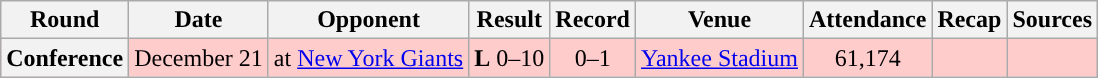<table class="wikitable" style="text-align:center">
<tr>
<th>Round</th>
<th>Date</th>
<th>Opponent</th>
<th>Result</th>
<th>Record</th>
<th>Venue</th>
<th>Attendance</th>
<th>Recap</th>
<th>Sources</th>
</tr>
<tr style="background:#fcc">
<th>Conference</th>
<td>December 21</td>
<td>at <a href='#'>New York Giants</a></td>
<td><strong>L</strong> 0–10</td>
<td>0–1</td>
<td><a href='#'>Yankee Stadium</a></td>
<td>61,174</td>
<td></td>
<td></td>
</tr>
</table>
